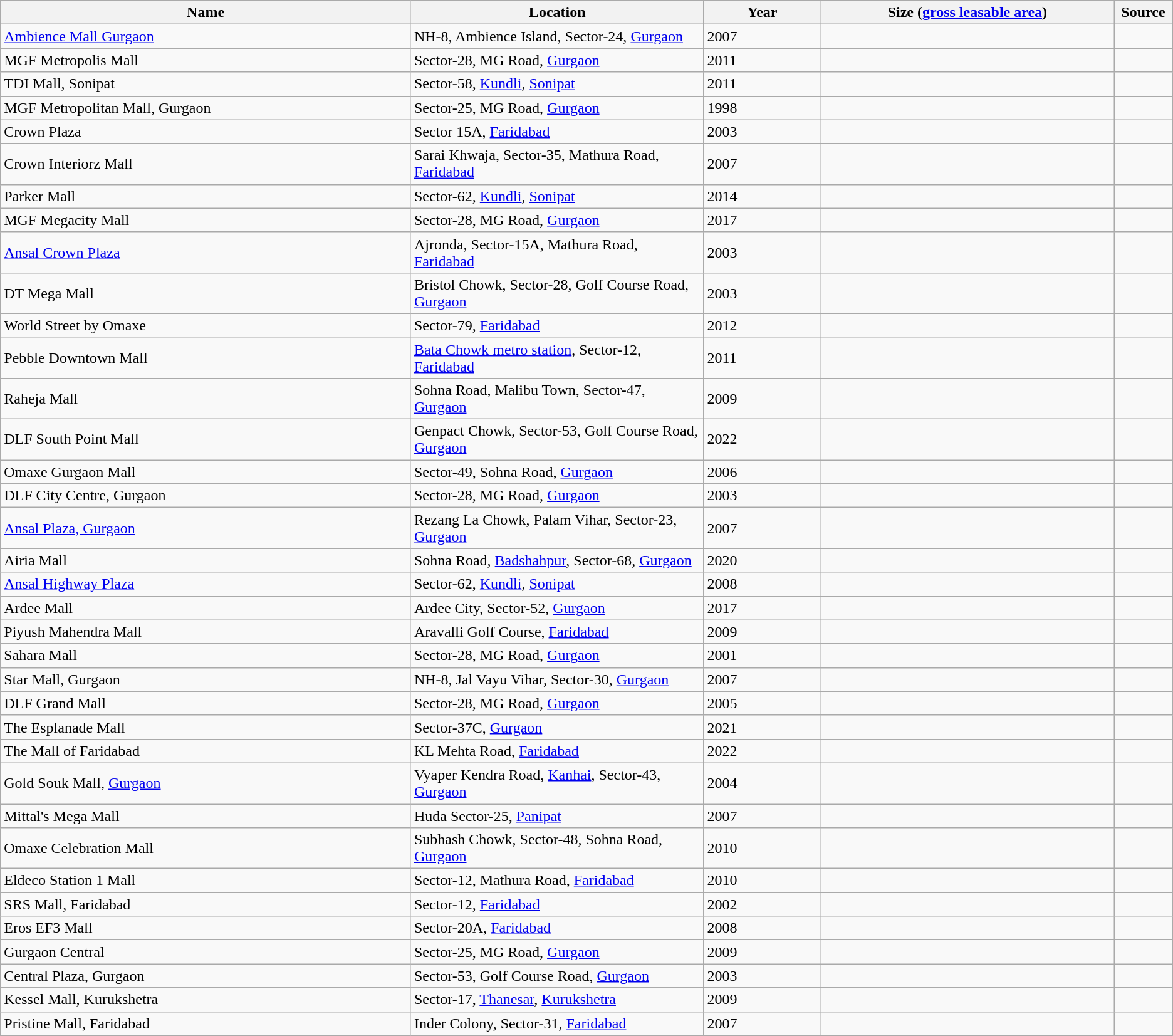<table class="wikitable sortable">
<tr>
<th style="width:35%;">Name</th>
<th style="width:25%;">Location</th>
<th style="width:10%;">Year</th>
<th style="width:25%;">Size (<a href='#'>gross leasable area</a>)</th>
<th style="width:5%;">Source</th>
</tr>
<tr>
<td><a href='#'>Ambience Mall Gurgaon</a></td>
<td>NH-8, Ambience Island, Sector-24, <a href='#'>Gurgaon</a></td>
<td>2007</td>
<td></td>
<td></td>
</tr>
<tr>
<td>MGF Metropolis Mall</td>
<td>Sector-28, MG Road, <a href='#'>Gurgaon</a></td>
<td>2011</td>
<td></td>
<td></td>
</tr>
<tr>
<td>TDI Mall, Sonipat</td>
<td>Sector-58, <a href='#'>Kundli</a>, <a href='#'>Sonipat</a></td>
<td>2011</td>
<td></td>
<td></td>
</tr>
<tr>
<td>MGF Metropolitan Mall, Gurgaon</td>
<td>Sector-25, MG Road, <a href='#'>Gurgaon</a></td>
<td>1998</td>
<td></td>
<td></td>
</tr>
<tr>
<td>Crown Plaza</td>
<td>Sector 15A, <a href='#'>Faridabad</a></td>
<td>2003</td>
<td></td>
<td></td>
</tr>
<tr>
<td>Crown Interiorz Mall</td>
<td>Sarai Khwaja, Sector-35, Mathura Road, <a href='#'>Faridabad</a></td>
<td>2007</td>
<td></td>
<td></td>
</tr>
<tr>
<td>Parker Mall</td>
<td>Sector-62, <a href='#'>Kundli</a>, <a href='#'>Sonipat</a></td>
<td>2014</td>
<td></td>
<td></td>
</tr>
<tr>
<td>MGF Megacity Mall</td>
<td>Sector-28, MG Road, <a href='#'>Gurgaon</a></td>
<td>2017</td>
<td></td>
<td></td>
</tr>
<tr>
<td><a href='#'>Ansal Crown Plaza</a></td>
<td>Ajronda, Sector-15A, Mathura Road, <a href='#'>Faridabad</a></td>
<td>2003</td>
<td></td>
<td></td>
</tr>
<tr>
<td>DT Mega Mall</td>
<td>Bristol Chowk, Sector-28, Golf Course Road, <a href='#'>Gurgaon</a></td>
<td>2003</td>
<td></td>
<td></td>
</tr>
<tr>
<td>World Street by Omaxe</td>
<td>Sector-79, <a href='#'>Faridabad</a></td>
<td>2012</td>
<td></td>
<td></td>
</tr>
<tr>
<td>Pebble Downtown Mall</td>
<td><a href='#'>Bata Chowk metro station</a>, Sector-12, <a href='#'>Faridabad</a></td>
<td>2011</td>
<td></td>
<td></td>
</tr>
<tr>
<td>Raheja Mall</td>
<td>Sohna Road, Malibu Town, Sector-47, <a href='#'>Gurgaon</a></td>
<td>2009</td>
<td></td>
<td></td>
</tr>
<tr>
<td>DLF South Point Mall</td>
<td>Genpact Chowk, Sector-53, Golf Course Road, <a href='#'>Gurgaon</a></td>
<td>2022</td>
<td></td>
<td></td>
</tr>
<tr>
<td>Omaxe Gurgaon Mall</td>
<td>Sector-49, Sohna Road, <a href='#'>Gurgaon</a></td>
<td>2006</td>
<td></td>
<td></td>
</tr>
<tr>
<td>DLF City Centre, Gurgaon</td>
<td>Sector-28, MG Road, <a href='#'>Gurgaon</a></td>
<td>2003</td>
<td></td>
<td></td>
</tr>
<tr>
<td><a href='#'>Ansal Plaza, Gurgaon</a></td>
<td>Rezang La Chowk, Palam Vihar, Sector-23, <a href='#'>Gurgaon</a></td>
<td>2007</td>
<td></td>
<td></td>
</tr>
<tr>
<td>Airia Mall</td>
<td>Sohna Road, <a href='#'>Badshahpur</a>, Sector-68, <a href='#'>Gurgaon</a></td>
<td>2020</td>
<td></td>
<td></td>
</tr>
<tr>
<td><a href='#'>Ansal Highway Plaza</a></td>
<td>Sector-62, <a href='#'>Kundli</a>, <a href='#'>Sonipat</a></td>
<td>2008</td>
<td></td>
<td></td>
</tr>
<tr>
<td>Ardee Mall</td>
<td>Ardee City, Sector-52, <a href='#'>Gurgaon</a></td>
<td>2017</td>
<td></td>
<td></td>
</tr>
<tr>
<td>Piyush Mahendra Mall</td>
<td>Aravalli Golf Course, <a href='#'>Faridabad</a></td>
<td>2009</td>
<td></td>
<td></td>
</tr>
<tr>
<td>Sahara Mall</td>
<td>Sector-28, MG Road, <a href='#'>Gurgaon</a></td>
<td>2001</td>
<td></td>
<td></td>
</tr>
<tr>
<td>Star Mall, Gurgaon</td>
<td>NH-8, Jal Vayu Vihar, Sector-30, <a href='#'>Gurgaon</a></td>
<td>2007</td>
<td></td>
<td></td>
</tr>
<tr>
<td>DLF Grand Mall</td>
<td>Sector-28, MG Road, <a href='#'>Gurgaon</a></td>
<td>2005</td>
<td></td>
<td></td>
</tr>
<tr>
<td>The Esplanade Mall</td>
<td>Sector-37C, <a href='#'>Gurgaon</a></td>
<td>2021</td>
<td></td>
<td></td>
</tr>
<tr>
<td>The Mall of Faridabad</td>
<td>KL Mehta Road, <a href='#'>Faridabad</a></td>
<td>2022</td>
<td></td>
<td></td>
</tr>
<tr>
<td>Gold Souk Mall, <a href='#'>Gurgaon</a></td>
<td>Vyaper Kendra Road, <a href='#'>Kanhai</a>, Sector-43, <a href='#'>Gurgaon</a></td>
<td>2004</td>
<td></td>
<td></td>
</tr>
<tr>
<td>Mittal's Mega Mall</td>
<td>Huda Sector-25, <a href='#'>Panipat</a></td>
<td>2007</td>
<td></td>
<td></td>
</tr>
<tr>
<td>Omaxe Celebration Mall</td>
<td>Subhash Chowk, Sector-48, Sohna Road, <a href='#'>Gurgaon</a></td>
<td>2010</td>
<td></td>
<td></td>
</tr>
<tr>
<td>Eldeco Station 1 Mall</td>
<td>Sector-12, Mathura Road, <a href='#'>Faridabad</a></td>
<td>2010</td>
<td></td>
<td></td>
</tr>
<tr>
<td>SRS Mall, Faridabad</td>
<td>Sector-12, <a href='#'>Faridabad</a></td>
<td>2002</td>
<td></td>
<td></td>
</tr>
<tr>
<td>Eros EF3 Mall</td>
<td>Sector-20A, <a href='#'>Faridabad</a></td>
<td>2008</td>
<td></td>
<td></td>
</tr>
<tr>
<td>Gurgaon Central</td>
<td>Sector-25, MG Road, <a href='#'>Gurgaon</a></td>
<td>2009</td>
<td></td>
<td></td>
</tr>
<tr>
<td>Central Plaza, Gurgaon</td>
<td>Sector-53, Golf Course Road, <a href='#'>Gurgaon</a></td>
<td>2003</td>
<td></td>
<td></td>
</tr>
<tr>
<td>Kessel Mall, Kurukshetra</td>
<td>Sector-17, <a href='#'>Thanesar</a>, <a href='#'>Kurukshetra</a></td>
<td>2009</td>
<td></td>
<td></td>
</tr>
<tr>
<td>Pristine Mall, Faridabad</td>
<td>Inder Colony, Sector-31, <a href='#'>Faridabad</a></td>
<td>2007</td>
<td></td>
<td></td>
</tr>
</table>
